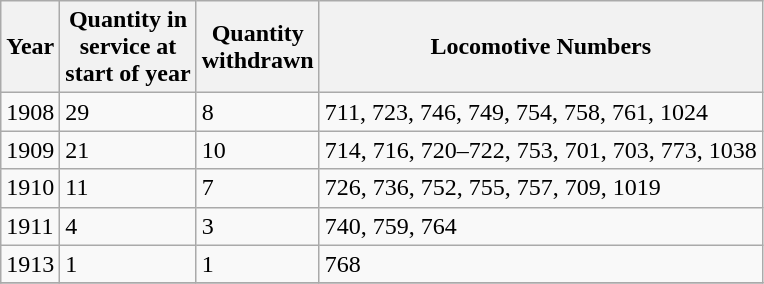<table class=wikitable style=text-align:left>
<tr>
<th>Year</th>
<th>Quantity in<br>service at<br>start of year</th>
<th>Quantity<br>withdrawn</th>
<th>Locomotive Numbers</th>
</tr>
<tr>
<td>1908</td>
<td>29</td>
<td>8</td>
<td style=text-align:left>711, 723, 746, 749, 754, 758, 761, 1024</td>
</tr>
<tr>
<td>1909</td>
<td>21</td>
<td>10</td>
<td style=text-align:left>714, 716, 720–722, 753, 701, 703, 773, 1038</td>
</tr>
<tr>
<td>1910</td>
<td>11</td>
<td>7</td>
<td style=text-align:left>726, 736, 752, 755, 757, 709, 1019</td>
</tr>
<tr>
<td>1911</td>
<td>4</td>
<td>3</td>
<td style=text-align:left>740, 759, 764</td>
</tr>
<tr>
<td>1913</td>
<td>1</td>
<td>1</td>
<td style=text-align:left>768</td>
</tr>
<tr>
</tr>
</table>
